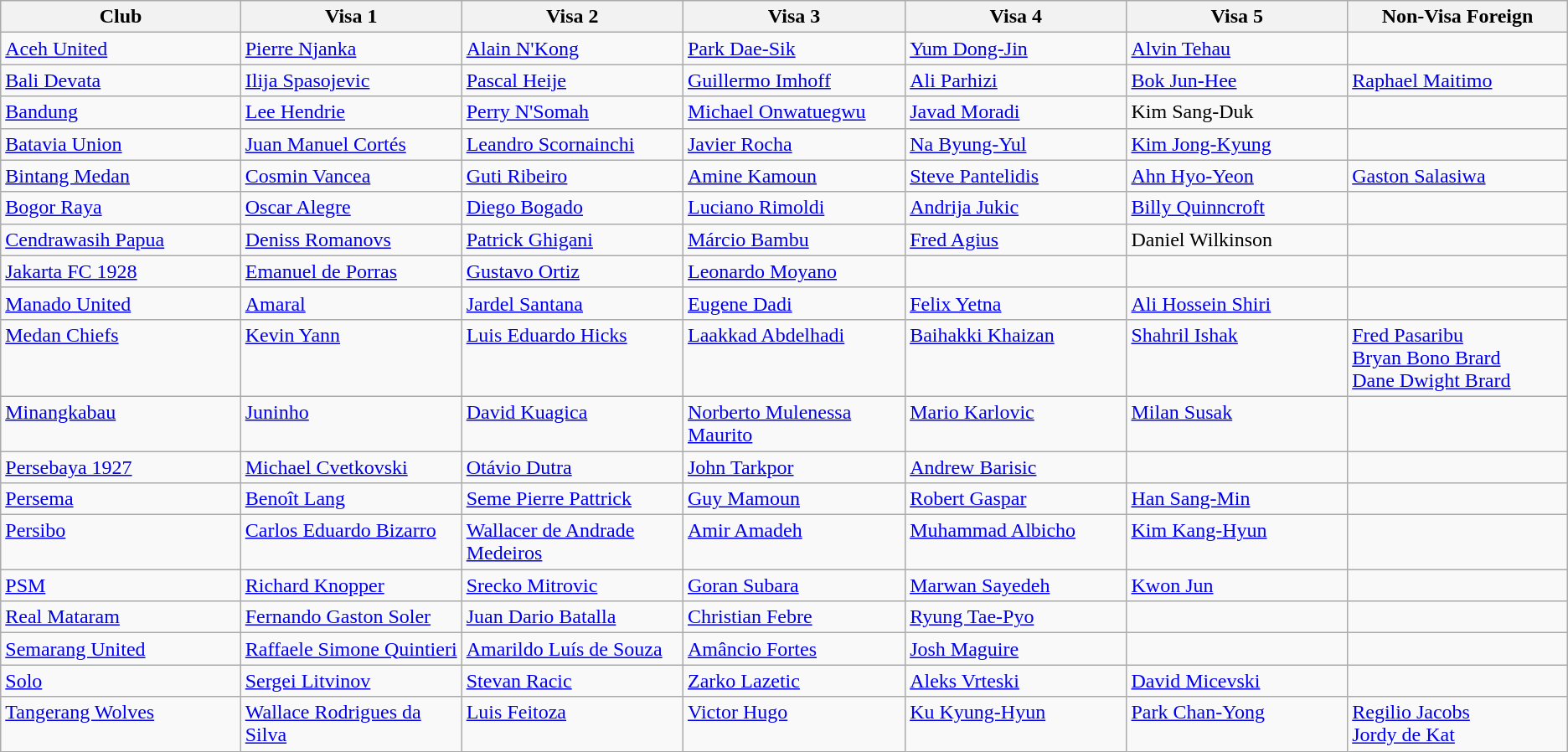<table class="wikitable">
<tr>
<th style="width:190px;">Club</th>
<th style="width:175px;">Visa 1</th>
<th style="width:175px;">Visa 2</th>
<th style="width:175px;">Visa 3</th>
<th style="width:175px;">Visa 4</th>
<th style="width:175px;">Visa 5</th>
<th style="width:175px;">Non-Visa Foreign</th>
</tr>
<tr style="vertical-align:top;">
<td><a href='#'>Aceh United</a></td>
<td> <a href='#'>Pierre Njanka</a></td>
<td> <a href='#'>Alain N'Kong</a></td>
<td> <a href='#'>Park Dae-Sik</a></td>
<td> <a href='#'>Yum Dong-Jin</a></td>
<td> <a href='#'>Alvin Tehau</a></td>
<td></td>
</tr>
<tr style="vertical-align:top;">
<td><a href='#'>Bali Devata</a></td>
<td> <a href='#'>Ilija Spasojevic</a></td>
<td> <a href='#'>Pascal Heije</a></td>
<td> <a href='#'>Guillermo Imhoff</a></td>
<td> <a href='#'>Ali Parhizi</a></td>
<td> <a href='#'>Bok Jun-Hee</a></td>
<td> <a href='#'>Raphael Maitimo</a></td>
</tr>
<tr style="vertical-align:top;">
<td><a href='#'>Bandung</a></td>
<td> <a href='#'>Lee Hendrie</a></td>
<td> <a href='#'>Perry N'Somah</a></td>
<td> <a href='#'>Michael Onwatuegwu</a></td>
<td> <a href='#'>Javad Moradi</a></td>
<td> Kim Sang-Duk</td>
<td></td>
</tr>
<tr style="vertical-align:top;">
<td><a href='#'>Batavia Union</a></td>
<td> <a href='#'>Juan Manuel Cortés</a></td>
<td> <a href='#'>Leandro Scornainchi</a></td>
<td> <a href='#'>Javier Rocha</a></td>
<td> <a href='#'>Na Byung-Yul</a></td>
<td> <a href='#'>Kim Jong-Kyung</a></td>
<td></td>
</tr>
<tr style="vertical-align:top;">
<td><a href='#'>Bintang Medan</a></td>
<td> <a href='#'>Cosmin Vancea</a></td>
<td> <a href='#'>Guti Ribeiro</a></td>
<td> <a href='#'>Amine Kamoun</a></td>
<td> <a href='#'>Steve Pantelidis</a></td>
<td> <a href='#'>Ahn Hyo-Yeon</a></td>
<td> <a href='#'>Gaston Salasiwa</a></td>
</tr>
<tr style="vertical-align:top;">
<td><a href='#'>Bogor Raya</a></td>
<td> <a href='#'>Oscar Alegre</a></td>
<td> <a href='#'>Diego Bogado</a></td>
<td> <a href='#'>Luciano Rimoldi</a></td>
<td> <a href='#'>Andrija Jukic</a></td>
<td> <a href='#'>Billy Quinncroft</a></td>
<td></td>
</tr>
<tr style="vertical-align:top;">
<td><a href='#'>Cendrawasih Papua</a></td>
<td> <a href='#'>Deniss Romanovs</a></td>
<td> <a href='#'>Patrick Ghigani</a></td>
<td> <a href='#'>Márcio Bambu</a></td>
<td> <a href='#'>Fred Agius</a></td>
<td> Daniel Wilkinson</td>
<td></td>
</tr>
<tr style="vertical-align:top;">
<td><a href='#'>Jakarta FC 1928</a></td>
<td> <a href='#'>Emanuel de Porras</a></td>
<td> <a href='#'>Gustavo Ortiz</a></td>
<td> <a href='#'>Leonardo Moyano</a></td>
<td></td>
<td></td>
<td></td>
</tr>
<tr style="vertical-align:top;">
<td><a href='#'>Manado United</a></td>
<td> <a href='#'>Amaral</a></td>
<td> <a href='#'>Jardel Santana</a></td>
<td> <a href='#'>Eugene Dadi</a></td>
<td> <a href='#'>Felix Yetna</a></td>
<td> <a href='#'>Ali Hossein Shiri</a></td>
<td></td>
</tr>
<tr style="vertical-align:top;">
<td><a href='#'>Medan Chiefs</a></td>
<td> <a href='#'>Kevin Yann</a></td>
<td> <a href='#'>Luis Eduardo Hicks</a></td>
<td> <a href='#'>Laakkad Abdelhadi</a></td>
<td> <a href='#'>Baihakki Khaizan</a></td>
<td> <a href='#'>Shahril Ishak</a></td>
<td> <a href='#'>Fred Pasaribu</a> <br>  <a href='#'>Bryan Bono Brard</a> <br>  <a href='#'>Dane Dwight Brard</a></td>
</tr>
<tr style="vertical-align:top;">
<td><a href='#'>Minangkabau</a></td>
<td> <a href='#'>Juninho</a></td>
<td> <a href='#'>David Kuagica</a></td>
<td> <a href='#'>Norberto Mulenessa Maurito</a></td>
<td> <a href='#'>Mario Karlovic</a></td>
<td> <a href='#'>Milan Susak</a></td>
<td></td>
</tr>
<tr style="vertical-align:top;">
<td><a href='#'>Persebaya 1927</a></td>
<td> <a href='#'>Michael Cvetkovski</a></td>
<td> <a href='#'>Otávio Dutra</a></td>
<td> <a href='#'>John Tarkpor</a></td>
<td> <a href='#'>Andrew Barisic</a></td>
<td></td>
<td></td>
</tr>
<tr style="vertical-align:top;">
<td><a href='#'>Persema</a></td>
<td> <a href='#'>Benoît Lang</a></td>
<td> <a href='#'>Seme Pierre Pattrick</a></td>
<td> <a href='#'>Guy Mamoun</a></td>
<td> <a href='#'>Robert Gaspar</a></td>
<td> <a href='#'>Han Sang-Min</a></td>
<td></td>
</tr>
<tr style="vertical-align:top;">
<td><a href='#'>Persibo</a></td>
<td> <a href='#'>Carlos Eduardo Bizarro</a></td>
<td> <a href='#'>Wallacer de Andrade Medeiros</a></td>
<td> <a href='#'>Amir Amadeh</a></td>
<td> <a href='#'>Muhammad Albicho</a></td>
<td> <a href='#'>Kim Kang-Hyun</a></td>
<td></td>
</tr>
<tr style="vertical-align:top;">
<td><a href='#'>PSM</a></td>
<td> <a href='#'>Richard Knopper</a></td>
<td> <a href='#'>Srecko Mitrovic</a></td>
<td> <a href='#'>Goran Subara</a></td>
<td> <a href='#'>Marwan Sayedeh</a></td>
<td> <a href='#'>Kwon Jun</a></td>
<td></td>
</tr>
<tr style="vertical-align:top;">
<td><a href='#'>Real Mataram</a></td>
<td> <a href='#'>Fernando Gaston Soler</a></td>
<td> <a href='#'>Juan Dario Batalla</a></td>
<td> <a href='#'>Christian Febre</a></td>
<td> <a href='#'>Ryung Tae-Pyo</a></td>
<td></td>
<td></td>
</tr>
<tr style="vertical-align:top;">
<td><a href='#'>Semarang United</a></td>
<td> <a href='#'>Raffaele Simone Quintieri</a></td>
<td> <a href='#'>Amarildo Luís de Souza</a></td>
<td> <a href='#'>Amâncio Fortes</a></td>
<td> <a href='#'>Josh Maguire</a></td>
<td></td>
<td></td>
</tr>
<tr style="vertical-align:top;">
<td><a href='#'>Solo</a></td>
<td> <a href='#'>Sergei Litvinov</a></td>
<td> <a href='#'>Stevan Racic</a></td>
<td> <a href='#'>Zarko Lazetic</a></td>
<td> <a href='#'>Aleks Vrteski</a></td>
<td> <a href='#'>David Micevski</a></td>
<td></td>
</tr>
<tr style="vertical-align:top;">
<td><a href='#'>Tangerang Wolves</a></td>
<td> <a href='#'>Wallace Rodrigues da Silva</a></td>
<td> <a href='#'>Luis Feitoza</a></td>
<td> <a href='#'>Victor Hugo</a></td>
<td> <a href='#'>Ku Kyung-Hyun</a></td>
<td> <a href='#'>Park Chan-Yong</a></td>
<td> <a href='#'>Regilio Jacobs</a> <br>  <a href='#'>Jordy de Kat</a></td>
</tr>
</table>
